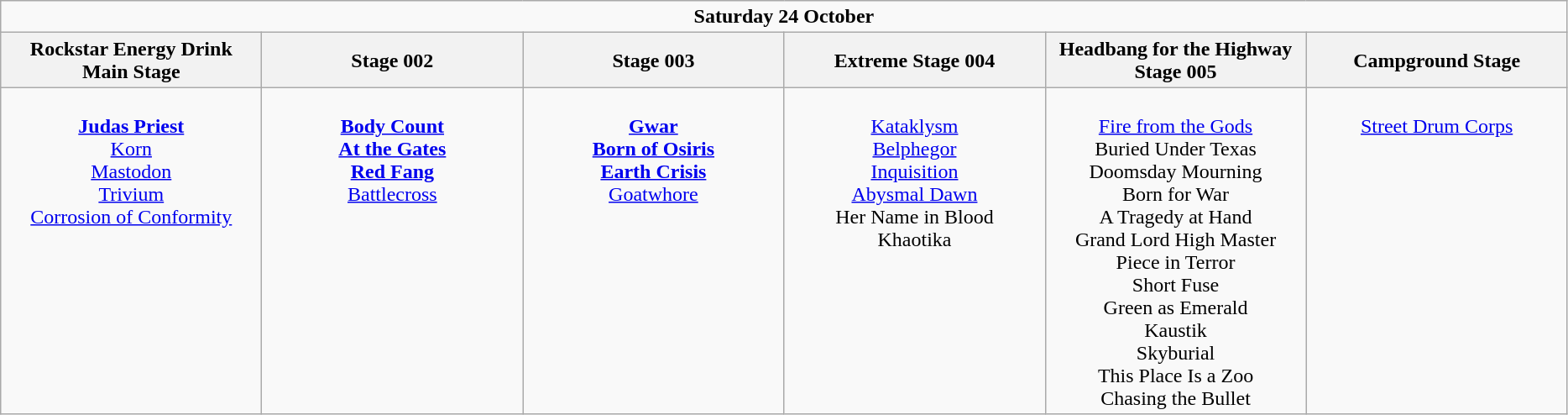<table class="wikitable">
<tr>
<td colspan="6" style="text-align:center;"><strong>Saturday 24 October</strong></td>
</tr>
<tr>
<th>Rockstar Energy Drink Main Stage</th>
<th>Stage 002</th>
<th>Stage 003</th>
<th>Extreme Stage 004</th>
<th>Headbang for the Highway Stage 005</th>
<th>Campground Stage</th>
</tr>
<tr>
<td style="text-align:center; vertical-align:top; width:200px;"><br><strong><a href='#'>Judas Priest</a></strong><br>
<a href='#'>Korn</a><br>
<a href='#'>Mastodon</a><br>
<a href='#'>Trivium</a><br>
<a href='#'>Corrosion of Conformity</a><br></td>
<td style="text-align:center; vertical-align:top; width:200px;"><br><strong><a href='#'>Body Count</a></strong><br>
<strong><a href='#'>At the Gates</a></strong><br>
<strong><a href='#'>Red Fang</a></strong><br>
<a href='#'>Battlecross</a><br></td>
<td style="text-align:center; vertical-align:top; width:200px;"><br><strong><a href='#'>Gwar</a></strong><br>
<strong><a href='#'>Born of Osiris</a></strong><br>
<strong><a href='#'>Earth Crisis</a></strong><br>
<a href='#'>Goatwhore</a><br></td>
<td style="text-align:center; vertical-align:top; width:200px;"><br><a href='#'>Kataklysm</a><br>
<a href='#'>Belphegor</a><br>
<a href='#'>Inquisition</a><br>
<a href='#'>Abysmal Dawn</a><br>
Her Name in Blood<br>
Khaotika<br></td>
<td style="text-align:center; vertical-align:top; width:200px;"><br><a href='#'>Fire from the Gods</a><br>
Buried Under Texas<br>
Doomsday Mourning<br>
Born for War<br>
A Tragedy at Hand<br>
Grand Lord High Master<br>
Piece in Terror<br>
Short Fuse<br>
Green as Emerald<br>
Kaustik<br>
Skyburial<br>
This Place Is a Zoo<br>
Chasing the Bullet<br></td>
<td style="text-align:center; vertical-align:top; width:200px;"><br><a href='#'>Street Drum Corps</a></td>
</tr>
</table>
